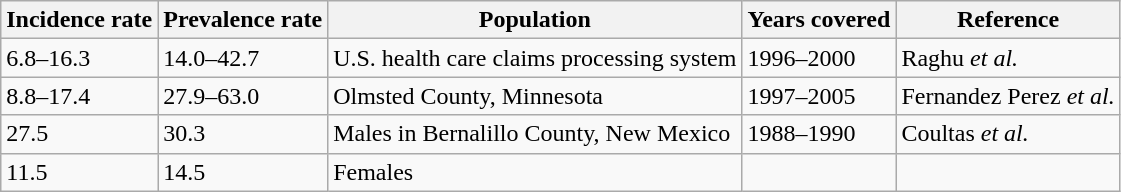<table class="wikitable">
<tr>
<th>Incidence rate</th>
<th>Prevalence rate</th>
<th>Population</th>
<th>Years covered</th>
<th>Reference</th>
</tr>
<tr>
<td>6.8–16.3</td>
<td>14.0–42.7</td>
<td>U.S. health care claims processing system</td>
<td>1996–2000</td>
<td>Raghu <em>et al.</em></td>
</tr>
<tr>
<td>8.8–17.4</td>
<td>27.9–63.0</td>
<td>Olmsted County, Minnesota</td>
<td>1997–2005</td>
<td>Fernandez Perez <em>et al.</em></td>
</tr>
<tr>
<td>27.5</td>
<td>30.3</td>
<td>Males in Bernalillo County, New Mexico</td>
<td>1988–1990</td>
<td>Coultas <em>et al.</em></td>
</tr>
<tr>
<td>11.5</td>
<td>14.5</td>
<td>Females</td>
<td></td>
<td></td>
</tr>
</table>
